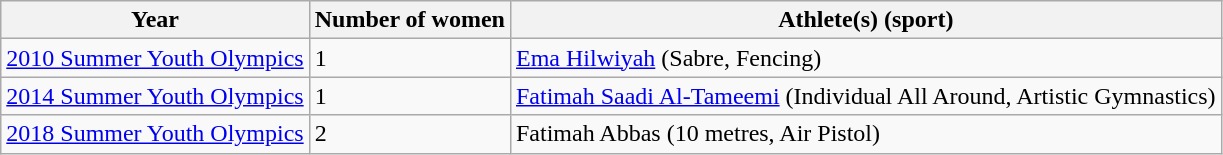<table class="wikitable">
<tr>
<th>Year</th>
<th>Number of women</th>
<th>Athlete(s) (sport)</th>
</tr>
<tr>
<td><a href='#'>2010 Summer Youth Olympics</a></td>
<td>1</td>
<td><a href='#'>Ema Hilwiyah</a> (Sabre, Fencing)</td>
</tr>
<tr>
<td><a href='#'>2014 Summer Youth Olympics</a></td>
<td>1</td>
<td><a href='#'>Fatimah Saadi Al-Tameemi</a> (Individual All Around, Artistic Gymnastics)</td>
</tr>
<tr>
<td><a href='#'>2018 Summer Youth Olympics</a></td>
<td>2</td>
<td>Fatimah Abbas (10 metres, Air Pistol)</td>
</tr>
</table>
